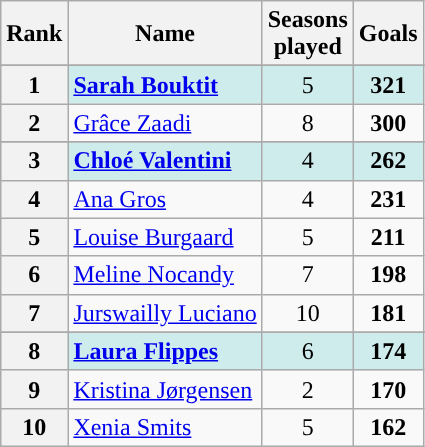<table class="wikitable" style="text-align: center;">
<tr>
<th>Rank</th>
<th class="unsortable">Name</th>
<th>Seasons<br>played</th>
<th>Goals</th>
</tr>
<tr>
</tr>
<tr style="background-color: #CFECEC;">
<th rowspan="1">1</th>
<td style="text-align: left;"> <strong><a href='#'>Sarah Bouktit</a></strong></td>
<td>5</td>
<td><strong>321</strong></td>
</tr>
<tr>
<th rowspan="1">2</th>
<td style="text-align: left;"> <a href='#'>Grâce Zaadi</a></td>
<td>8</td>
<td><strong>300</strong></td>
</tr>
<tr>
</tr>
<tr style="background-color: #CFECEC;">
<th rowspan="1">3</th>
<td style="text-align: left;"> <strong><a href='#'>Chloé Valentini</a></strong></td>
<td>4</td>
<td><strong>262</strong></td>
</tr>
<tr>
<th rowspan="1">4</th>
<td style="text-align: left;"> <a href='#'>Ana Gros</a></td>
<td>4</td>
<td><strong>231</strong></td>
</tr>
<tr>
<th rowspan="1">5</th>
<td style="text-align: left;"> <a href='#'>Louise Burgaard</a></td>
<td>5</td>
<td><strong>211</strong></td>
</tr>
<tr>
<th rowspan="1">6</th>
<td style="text-align: left;"> <a href='#'>Meline Nocandy</a></td>
<td>7</td>
<td><strong>198</strong></td>
</tr>
<tr>
<th rowspan="1">7</th>
<td style="text-align: left;"> <a href='#'>Jurswailly Luciano</a></td>
<td>10</td>
<td><strong>181</strong></td>
</tr>
<tr>
</tr>
<tr style="background-color: #CFECEC;">
<th rowspan="1">8</th>
<td style="text-align: left;"> <strong><a href='#'>Laura Flippes</a></strong></td>
<td>6</td>
<td><strong>174</strong></td>
</tr>
<tr>
<th rowspan="1">9</th>
<td style="text-align: left;"> <a href='#'>Kristina Jørgensen</a></td>
<td>2</td>
<td><strong>170</strong></td>
</tr>
<tr>
<th rowspan="1">10</th>
<td style="text-align: left;"> <a href='#'>Xenia Smits</a></td>
<td>5</td>
<td><strong>162</strong></td>
</tr>
</table>
